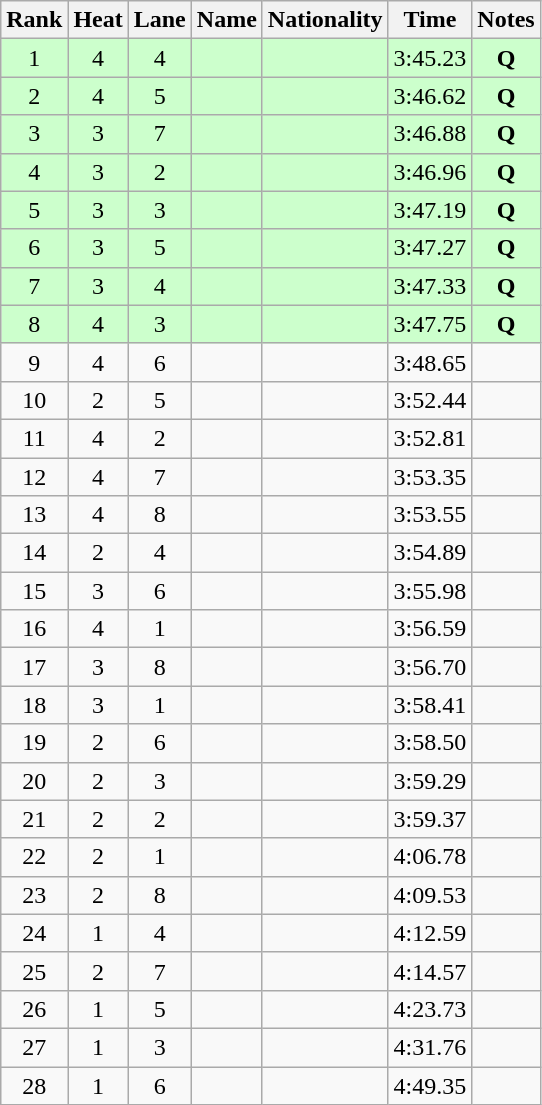<table class="wikitable sortable" style="text-align:center">
<tr>
<th>Rank</th>
<th>Heat</th>
<th>Lane</th>
<th>Name</th>
<th>Nationality</th>
<th>Time</th>
<th>Notes</th>
</tr>
<tr bgcolor=ccffcc>
<td>1</td>
<td>4</td>
<td>4</td>
<td align=left></td>
<td align=left></td>
<td>3:45.23</td>
<td><strong>Q</strong></td>
</tr>
<tr bgcolor=ccffcc>
<td>2</td>
<td>4</td>
<td>5</td>
<td align=left></td>
<td align=left></td>
<td>3:46.62</td>
<td><strong>Q</strong></td>
</tr>
<tr bgcolor=ccffcc>
<td>3</td>
<td>3</td>
<td>7</td>
<td align=left></td>
<td align=left></td>
<td>3:46.88</td>
<td><strong>Q</strong></td>
</tr>
<tr bgcolor=ccffcc>
<td>4</td>
<td>3</td>
<td>2</td>
<td align=left></td>
<td align=left></td>
<td>3:46.96</td>
<td><strong>Q</strong></td>
</tr>
<tr bgcolor=ccffcc>
<td>5</td>
<td>3</td>
<td>3</td>
<td align=left></td>
<td align=left></td>
<td>3:47.19</td>
<td><strong>Q</strong></td>
</tr>
<tr bgcolor=ccffcc>
<td>6</td>
<td>3</td>
<td>5</td>
<td align=left></td>
<td align=left></td>
<td>3:47.27</td>
<td><strong>Q</strong></td>
</tr>
<tr bgcolor=ccffcc>
<td>7</td>
<td>3</td>
<td>4</td>
<td align=left></td>
<td align=left></td>
<td>3:47.33</td>
<td><strong>Q</strong></td>
</tr>
<tr bgcolor=ccffcc>
<td>8</td>
<td>4</td>
<td>3</td>
<td align=left></td>
<td align=left></td>
<td>3:47.75</td>
<td><strong>Q</strong></td>
</tr>
<tr>
<td>9</td>
<td>4</td>
<td>6</td>
<td align=left></td>
<td align=left></td>
<td>3:48.65</td>
<td></td>
</tr>
<tr>
<td>10</td>
<td>2</td>
<td>5</td>
<td align=left></td>
<td align=left></td>
<td>3:52.44</td>
<td></td>
</tr>
<tr>
<td>11</td>
<td>4</td>
<td>2</td>
<td align=left></td>
<td align=left></td>
<td>3:52.81</td>
<td></td>
</tr>
<tr>
<td>12</td>
<td>4</td>
<td>7</td>
<td align=left></td>
<td align=left></td>
<td>3:53.35</td>
<td></td>
</tr>
<tr>
<td>13</td>
<td>4</td>
<td>8</td>
<td align=left></td>
<td align=left></td>
<td>3:53.55</td>
<td></td>
</tr>
<tr>
<td>14</td>
<td>2</td>
<td>4</td>
<td align=left></td>
<td align=left></td>
<td>3:54.89</td>
<td></td>
</tr>
<tr>
<td>15</td>
<td>3</td>
<td>6</td>
<td align=left></td>
<td align=left></td>
<td>3:55.98</td>
<td></td>
</tr>
<tr>
<td>16</td>
<td>4</td>
<td>1</td>
<td align=left></td>
<td align=left></td>
<td>3:56.59</td>
<td></td>
</tr>
<tr>
<td>17</td>
<td>3</td>
<td>8</td>
<td align=left></td>
<td align=left></td>
<td>3:56.70</td>
<td></td>
</tr>
<tr>
<td>18</td>
<td>3</td>
<td>1</td>
<td align=left></td>
<td align=left></td>
<td>3:58.41</td>
<td></td>
</tr>
<tr>
<td>19</td>
<td>2</td>
<td>6</td>
<td align=left></td>
<td align=left></td>
<td>3:58.50</td>
<td></td>
</tr>
<tr>
<td>20</td>
<td>2</td>
<td>3</td>
<td align=left></td>
<td align=left></td>
<td>3:59.29</td>
<td></td>
</tr>
<tr>
<td>21</td>
<td>2</td>
<td>2</td>
<td align=left></td>
<td align=left></td>
<td>3:59.37</td>
<td></td>
</tr>
<tr>
<td>22</td>
<td>2</td>
<td>1</td>
<td align=left></td>
<td align=left></td>
<td>4:06.78</td>
<td></td>
</tr>
<tr>
<td>23</td>
<td>2</td>
<td>8</td>
<td align=left></td>
<td align=left></td>
<td>4:09.53</td>
<td></td>
</tr>
<tr>
<td>24</td>
<td>1</td>
<td>4</td>
<td align=left></td>
<td align=left></td>
<td>4:12.59</td>
<td></td>
</tr>
<tr>
<td>25</td>
<td>2</td>
<td>7</td>
<td align=left></td>
<td align=left></td>
<td>4:14.57</td>
<td></td>
</tr>
<tr>
<td>26</td>
<td>1</td>
<td>5</td>
<td align=left></td>
<td align=left></td>
<td>4:23.73</td>
<td></td>
</tr>
<tr>
<td>27</td>
<td>1</td>
<td>3</td>
<td align=left></td>
<td align=left></td>
<td>4:31.76</td>
<td></td>
</tr>
<tr>
<td>28</td>
<td>1</td>
<td>6</td>
<td align=left></td>
<td align=left></td>
<td>4:49.35</td>
<td></td>
</tr>
</table>
